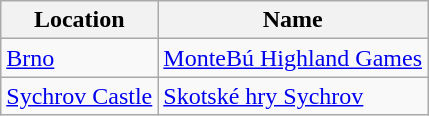<table class="wikitable">
<tr>
<th>Location</th>
<th>Name</th>
</tr>
<tr>
<td><a href='#'>Brno</a></td>
<td><a href='#'>MonteBú Highland Games</a></td>
</tr>
<tr>
<td><a href='#'>Sychrov Castle</a></td>
<td><a href='#'>Skotské hry Sychrov</a></td>
</tr>
</table>
